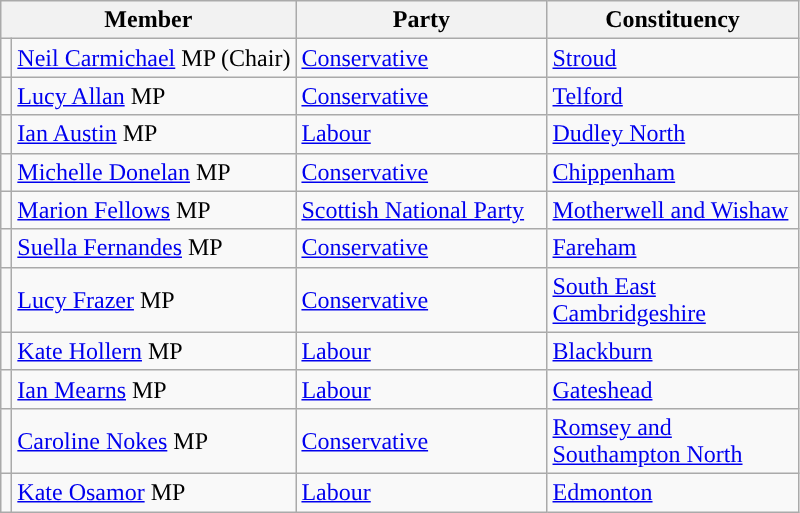<table class="wikitable">
<tr>
<th width="160px" colspan="2" valign="top">Member</th>
<th width="160px" valign="top">Party</th>
<th width="160px" valign="top">Constituency</th>
</tr>
<tr>
<td style="color:inherit;background:"></td>
<td><a href='#'>Neil Carmichael</a> MP (Chair)</td>
<td><a href='#'>Conservative</a></td>
<td><a href='#'>Stroud</a></td>
</tr>
<tr>
<td style="color:inherit;background:"></td>
<td><a href='#'>Lucy Allan</a> MP</td>
<td><a href='#'>Conservative</a></td>
<td><a href='#'>Telford</a></td>
</tr>
<tr>
<td style="color:inherit;background:"></td>
<td><a href='#'>Ian Austin</a> MP</td>
<td><a href='#'>Labour</a></td>
<td><a href='#'>Dudley North</a></td>
</tr>
<tr>
<td style="color:inherit;background:"></td>
<td><a href='#'>Michelle Donelan</a> MP</td>
<td><a href='#'>Conservative</a></td>
<td><a href='#'>Chippenham</a></td>
</tr>
<tr>
<td style="color:inherit;background:"></td>
<td><a href='#'>Marion Fellows</a> MP</td>
<td><a href='#'>Scottish National Party</a></td>
<td><a href='#'>Motherwell and Wishaw</a></td>
</tr>
<tr>
<td style="color:inherit;background:"></td>
<td><a href='#'>Suella Fernandes</a> MP</td>
<td><a href='#'>Conservative</a></td>
<td><a href='#'>Fareham</a></td>
</tr>
<tr>
<td style="color:inherit;background:"></td>
<td><a href='#'>Lucy Frazer</a> MP</td>
<td><a href='#'>Conservative</a></td>
<td><a href='#'>South East Cambridgeshire</a></td>
</tr>
<tr>
<td style="color:inherit;background:"></td>
<td><a href='#'>Kate Hollern</a> MP</td>
<td><a href='#'>Labour</a></td>
<td><a href='#'>Blackburn</a></td>
</tr>
<tr>
<td style="color:inherit;background:"></td>
<td><a href='#'>Ian Mearns</a> MP</td>
<td><a href='#'>Labour</a></td>
<td><a href='#'>Gateshead</a></td>
</tr>
<tr>
<td style="color:inherit;background:"></td>
<td><a href='#'>Caroline Nokes</a> MP</td>
<td><a href='#'>Conservative</a></td>
<td><a href='#'>Romsey and Southampton North</a></td>
</tr>
<tr>
<td style="color:inherit;background:"></td>
<td><a href='#'>Kate Osamor</a> MP</td>
<td><a href='#'>Labour</a></td>
<td><a href='#'>Edmonton</a></td>
</tr>
</table>
